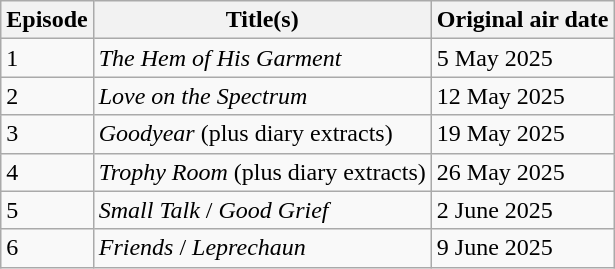<table class="wikitable">
<tr>
<th>Episode</th>
<th>Title(s)</th>
<th>Original air date</th>
</tr>
<tr>
<td>1</td>
<td><em>The Hem of His Garment</em></td>
<td>5 May 2025</td>
</tr>
<tr>
<td>2</td>
<td><em>Love on the Spectrum</em></td>
<td>12 May 2025</td>
</tr>
<tr>
<td>3</td>
<td><em>Goodyear</em> (plus diary extracts)</td>
<td>19 May 2025</td>
</tr>
<tr>
<td>4</td>
<td><em>Trophy Room</em> (plus diary extracts)</td>
<td>26 May 2025</td>
</tr>
<tr>
<td>5</td>
<td><em>Small Talk</em> / <em>Good Grief</em></td>
<td>2 June 2025</td>
</tr>
<tr>
<td>6</td>
<td><em>Friends</em> / <em>Leprechaun</em></td>
<td>9 June 2025</td>
</tr>
</table>
